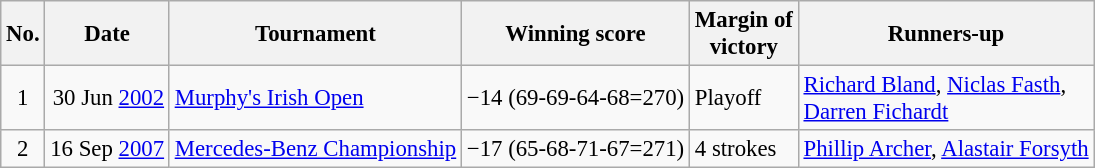<table class="wikitable" style="font-size:95%;">
<tr>
<th>No.</th>
<th>Date</th>
<th>Tournament</th>
<th>Winning score</th>
<th>Margin of<br>victory</th>
<th>Runners-up</th>
</tr>
<tr>
<td align=center>1</td>
<td align=right>30 Jun <a href='#'>2002</a></td>
<td><a href='#'>Murphy's Irish Open</a></td>
<td>−14 (69-69-64-68=270)</td>
<td>Playoff</td>
<td> <a href='#'>Richard Bland</a>,  <a href='#'>Niclas Fasth</a>,<br> <a href='#'>Darren Fichardt</a></td>
</tr>
<tr>
<td align=center>2</td>
<td align=right>16 Sep <a href='#'>2007</a></td>
<td><a href='#'>Mercedes-Benz Championship</a></td>
<td>−17 (65-68-71-67=271)</td>
<td>4 strokes</td>
<td> <a href='#'>Phillip Archer</a>,  <a href='#'>Alastair Forsyth</a></td>
</tr>
</table>
